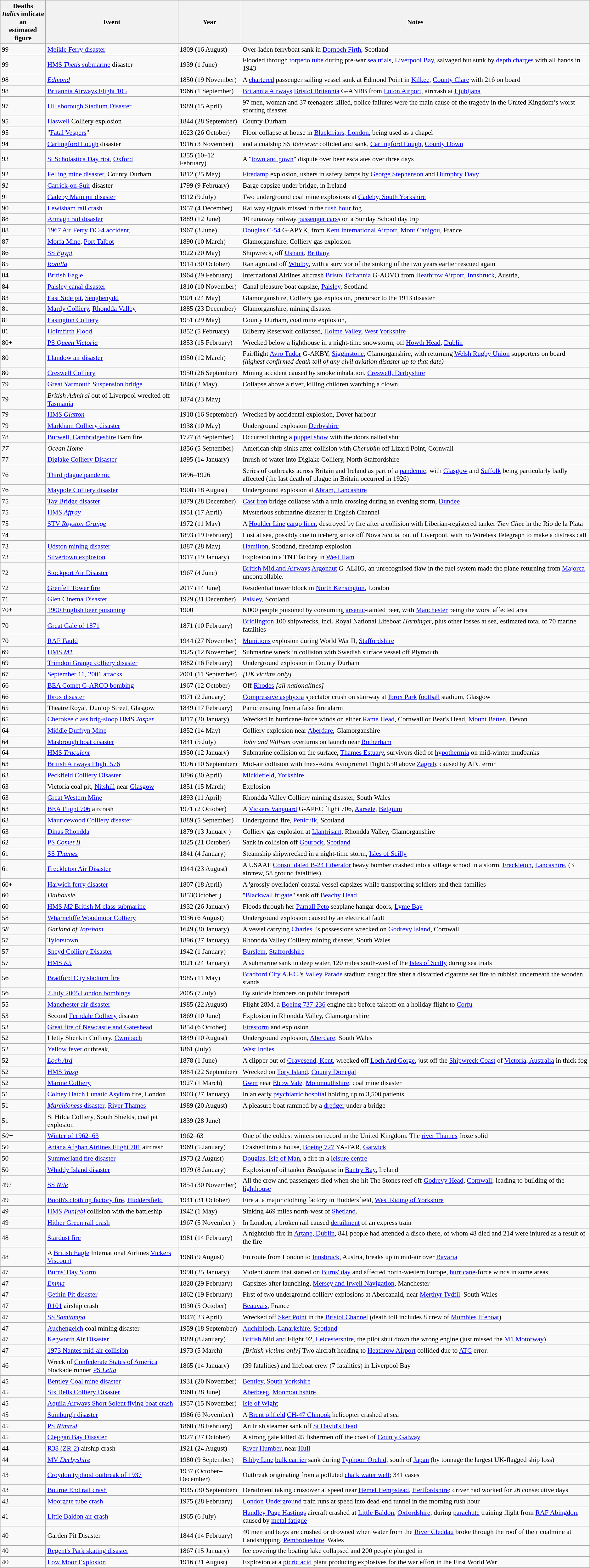<table class="wikitable sortable" style="font-size:90%;">
<tr>
<th data-sort-type="number">Deaths <div><em>Italics</em> indicate an<br>estimated figure</div></th>
<th>Event</th>
<th>Year</th>
<th>Notes</th>
</tr>
<tr>
<td>99</td>
<td><a href='#'>Meikle Ferry disaster</a></td>
<td>1809 (16 August)</td>
<td>Over-laden ferryboat sank in <a href='#'>Dornoch Firth</a>, Scotland</td>
</tr>
<tr>
<td>99</td>
<td><a href='#'>HMS <em>Thetis</em> submarine</a> disaster</td>
<td>1939 (1 June)</td>
<td>Flooded through <a href='#'>torpedo tube</a> during pre-war <a href='#'>sea trials</a>, <a href='#'>Liverpool Bay</a>, salvaged but sunk by <a href='#'>depth charges</a> with all hands in 1943</td>
</tr>
<tr>
<td>98</td>
<td><a href='#'><em>Edmond</em></a></td>
<td>1850 (19 November)</td>
<td>A <a href='#'>chartered</a> passenger sailing vessel sunk at Edmond Point in <a href='#'>Kilkee</a>, <a href='#'>County Clare</a> with 216 on board</td>
</tr>
<tr>
<td>98</td>
<td><a href='#'>Britannia Airways Flight 105</a></td>
<td>1966 (1 September)</td>
<td><a href='#'>Britannia Airways</a> <a href='#'>Bristol Britannia</a> G-ANBB from <a href='#'>Luton Airport</a>, aircrash at <a href='#'>Ljubljana</a></td>
</tr>
<tr>
<td>97</td>
<td><a href='#'>Hillsborough Stadium Disaster</a></td>
<td>1989 (15 April)</td>
<td>97 men, woman and 37 teenagers killed, police failures were the main cause of the tragedy in the United Kingdom’s worst sporting disaster</td>
</tr>
<tr>
<td>95</td>
<td><a href='#'>Haswell</a> Colliery explosion</td>
<td>1844 (28 September)</td>
<td>County Durham</td>
</tr>
<tr>
<td>95</td>
<td>"<a href='#'>Fatal Vespers</a>"</td>
<td>1623 (26 October)</td>
<td>Floor collapse at house in <a href='#'>Blackfriars, London</a>, being used as a chapel</td>
</tr>
<tr>
<td>94</td>
<td><a href='#'>Carlingford Lough</a> disaster</td>
<td>1916 (3 November)</td>
<td> and a coalship SS <em>Retriever</em> collided and sank, <a href='#'>Carlingford Lough</a>, <a href='#'>County Down</a></td>
</tr>
<tr>
<td>93</td>
<td><a href='#'>St Scholastica Day riot</a>, <a href='#'>Oxford</a></td>
<td>1355 (10–12 February)</td>
<td>A "<a href='#'>town and gown</a>" dispute over beer escalates over three days</td>
</tr>
<tr>
<td>92</td>
<td><a href='#'>Felling mine disaster</a>, County Durham</td>
<td>1812 (25 May)</td>
<td><a href='#'>Firedamp</a> explosion, ushers in safety lamps by <a href='#'>George Stephenson</a> and <a href='#'>Humphry Davy</a></td>
</tr>
<tr>
<td><em>91</em></td>
<td><a href='#'>Carrick-on-Suir</a> disaster</td>
<td>1799 (9 February)</td>
<td>Barge capsize under bridge, in Ireland</td>
</tr>
<tr>
<td>91</td>
<td><a href='#'>Cadeby Main pit disaster</a></td>
<td>1912 (9 July)</td>
<td>Two underground coal mine explosions at <a href='#'>Cadeby, South Yorkshire</a></td>
</tr>
<tr>
<td>90</td>
<td><a href='#'>Lewisham rail crash</a></td>
<td>1957 (4 December)</td>
<td>Railway signals missed in the <a href='#'>rush hour</a> fog</td>
</tr>
<tr>
<td>88</td>
<td><a href='#'>Armagh rail disaster</a></td>
<td>1889 (12 June)</td>
<td>10 runaway railway <a href='#'>passenger cars</a>s on a Sunday School day trip</td>
</tr>
<tr>
<td>88</td>
<td><a href='#'>1967 Air Ferry DC-4 accident</a>,</td>
<td>1967 (3 June)</td>
<td><a href='#'>Douglas C-54</a> G-APYK, from <a href='#'>Kent International Airport</a>, <a href='#'>Mont Canigou</a>, France</td>
</tr>
<tr>
<td>87</td>
<td><a href='#'>Morfa Mine</a>, <a href='#'>Port Talbot</a></td>
<td>1890 (10 March)</td>
<td>Glamorganshire, Colliery gas explosion</td>
</tr>
<tr>
<td>86</td>
<td><a href='#'>SS <em>Egypt</em></a></td>
<td>1922 (20 May)</td>
<td>Shipwreck, off <a href='#'>Ushant</a>, <a href='#'>Brittany</a></td>
</tr>
<tr>
<td>85</td>
<td><em><a href='#'>Rohilla</a></em></td>
<td>1914 (30 October)</td>
<td>Ran aground off <a href='#'>Whitby</a>, with a survivor of the sinking of the  two years earlier rescued again</td>
</tr>
<tr>
<td>84</td>
<td><a href='#'>British Eagle</a></td>
<td>1964 (29 February)</td>
<td>International Airlines aircrash <a href='#'>Bristol Britannia</a> G-AOVO from <a href='#'>Heathrow Airport</a>, <a href='#'>Innsbruck</a>, Austria,</td>
</tr>
<tr>
<td>84</td>
<td><a href='#'>Paisley canal disaster</a></td>
<td>1810 (10 November)</td>
<td>Canal pleasure boat capsize, <a href='#'>Paisley</a>, Scotland</td>
</tr>
<tr>
<td>83</td>
<td><a href='#'>East Side pit</a>, <a href='#'>Senghenydd</a></td>
<td>1901 (24 May)</td>
<td>Glamorganshire, Colliery gas explosion, precursor to the 1913 disaster</td>
</tr>
<tr>
<td>81</td>
<td><a href='#'>Mardy Colliery</a>, <a href='#'>Rhondda Valley</a></td>
<td>1885 (23 December)</td>
<td>Glamorganshire, mining disaster</td>
</tr>
<tr>
<td>81</td>
<td><a href='#'>Easington Colliery</a></td>
<td>1951 (29 May)</td>
<td>County Durham, coal mine explosion,</td>
</tr>
<tr>
<td>81</td>
<td><a href='#'>Holmfirth Flood</a></td>
<td>1852 (5 February)</td>
<td>Bilberry Reservoir collapsed, <a href='#'>Holme Valley</a>, <a href='#'>West Yorkshire</a></td>
</tr>
<tr>
<td>80+</td>
<td><a href='#'>PS <em>Queen Victoria</em></a></td>
<td>1853 (15 February)</td>
<td>Wrecked below a lighthouse in a night-time snowstorm, off <a href='#'>Howth Head</a>, <a href='#'>Dublin</a>  </td>
</tr>
<tr>
<td>80</td>
<td><a href='#'>Llandow air disaster</a></td>
<td>1950 (12 March)</td>
<td>Fairflight <a href='#'>Avro Tudor</a> G-AKBY, <a href='#'>Sigginstone</a>, Glamorganshire, with returning <a href='#'>Welsh Rugby Union</a> supporters on board <em>(highest confirmed death toll of any civil aviation disaster up to that date)</em></td>
</tr>
<tr>
<td>80</td>
<td><a href='#'>Creswell Colliery</a></td>
<td>1950 (26 September)</td>
<td>Mining accident caused by smoke inhalation, <a href='#'>Creswell, Derbyshire</a></td>
</tr>
<tr>
<td>79</td>
<td><a href='#'>Great Yarmouth Suspension bridge</a></td>
<td>1846 (2 May)</td>
<td>Collapse above a river, killing children watching a clown</td>
</tr>
<tr>
<td>79</td>
<td><em>British Admiral</em> out of Liverpool wrecked off <a href='#'>Tasmania</a></td>
<td>1874 (23 May)</td>
<td></td>
</tr>
<tr>
<td>79</td>
<td><a href='#'>HMS <em>Glatton</em></a></td>
<td>1918 (16 September)</td>
<td>Wrecked by accidental explosion, Dover harbour</td>
</tr>
<tr>
<td>79</td>
<td><a href='#'>Markham Colliery disaster</a></td>
<td>1938 (10 May)</td>
<td>Underground explosion <a href='#'>Derbyshire</a></td>
</tr>
<tr>
<td>78</td>
<td><a href='#'>Burwell, Cambridgeshire</a> Barn fire</td>
<td>1727 (8 September)</td>
<td>Occurred during a <a href='#'>puppet show</a> with the doors nailed shut</td>
</tr>
<tr>
<td><em>77</em></td>
<td><em>Ocean Home</em></td>
<td>1856 (5 September)</td>
<td>American ship sinks after collision with <em>Cherubim</em> off Lizard Point, Cornwall</td>
</tr>
<tr>
<td>77</td>
<td><a href='#'>Diglake Colliery Disaster</a></td>
<td>1895 (14 January)</td>
<td>Inrush of water into Diglake Colliery, North Staffordshire</td>
</tr>
<tr>
<td>76</td>
<td><a href='#'>Third plague pandemic</a></td>
<td>1896–1926</td>
<td>Series of outbreaks across Britain and Ireland as part of a <a href='#'>pandemic</a>, with <a href='#'>Glasgow</a> and <a href='#'>Suffolk</a> being particularly badly affected (the last death of plague in Britain occurred in 1926)</td>
</tr>
<tr>
<td>76</td>
<td><a href='#'>Maypole Colliery disaster</a></td>
<td>1908 (18 August)</td>
<td>Underground explosion at <a href='#'>Abram, Lancashire</a></td>
</tr>
<tr>
<td>75</td>
<td><a href='#'>Tay Bridge disaster</a></td>
<td>1879 (28 December)</td>
<td><a href='#'>Cast iron</a> bridge collapse with a train crossing during an evening storm, <a href='#'>Dundee</a></td>
</tr>
<tr>
<td>75</td>
<td><a href='#'>HMS <em>Affray</em></a></td>
<td>1951 (17 April)</td>
<td>Mysterious submarine disaster in English Channel</td>
</tr>
<tr>
<td>75</td>
<td><a href='#'>STV <em>Royston Grange</em></a></td>
<td>1972 (11 May)</td>
<td>A <a href='#'>Houlder Line</a> <a href='#'>cargo liner</a>, destroyed by fire after a collision with Liberian-registered tanker <em>Tien Chee</em> in the Rio de la Plata</td>
</tr>
<tr>
<td>74</td>
<td></td>
<td>1893 (19 February)</td>
<td>Lost at sea, possibly due to iceberg strike off Nova Scotia, out of Liverpool, with no Wireless Telegraph to make a distress call</td>
</tr>
<tr>
<td>73</td>
<td><a href='#'>Udston mining disaster</a></td>
<td>1887 (28 May)</td>
<td><a href='#'>Hamilton</a>, Scotland, firedamp explosion</td>
</tr>
<tr>
<td>73</td>
<td><a href='#'>Silvertown explosion</a></td>
<td>1917 (19 January)</td>
<td>Explosion in a TNT factory in <a href='#'>West Ham</a> </td>
</tr>
<tr>
<td>72</td>
<td><a href='#'>Stockport Air Disaster</a></td>
<td>1967 (4 June)</td>
<td><a href='#'>British Midland Airways</a> <a href='#'>Argonaut</a> G-ALHG, an unrecognised flaw in the fuel system made the plane returning from <a href='#'>Majorca</a> uncontrollable.</td>
</tr>
<tr>
<td>72</td>
<td><a href='#'>Grenfell Tower fire</a></td>
<td>2017 (14 June)</td>
<td>Residential tower block in <a href='#'>North Kensington</a>, London</td>
</tr>
<tr>
<td>71</td>
<td><a href='#'>Glen Cinema Disaster</a></td>
<td>1929 (31 December)</td>
<td><a href='#'>Paisley</a>, Scotland</td>
</tr>
<tr>
<td>70+</td>
<td><a href='#'>1900 English beer poisoning</a></td>
<td>1900</td>
<td>6,000 people poisoned by consuming <a href='#'>arsenic</a>-tainted beer, with <a href='#'>Manchester</a> being the worst affected area</td>
</tr>
<tr>
<td>70</td>
<td><a href='#'>Great Gale of 1871</a></td>
<td>1871 (10 February)</td>
<td><a href='#'>Bridlington</a> 100 shipwrecks, incl. Royal National Lifeboat <em>Harbinger</em>, plus other losses at sea, estimated total of 70 marine fatalities</td>
</tr>
<tr>
<td>70</td>
<td><a href='#'>RAF Fauld</a></td>
<td>1944 (27 November)</td>
<td><a href='#'>Munitions</a> explosion during World War II, <a href='#'>Staffordshire</a></td>
</tr>
<tr>
<td>69</td>
<td><a href='#'>HMS <em>M1</em></a></td>
<td>1925 (12 November)</td>
<td>Submarine wreck in collision with Swedish surface vessel off Plymouth</td>
</tr>
<tr>
<td>69</td>
<td><a href='#'>Trimdon Grange colliery disaster</a></td>
<td>1882 (16 February)</td>
<td>Underground explosion in County Durham</td>
</tr>
<tr>
<td>67</td>
<td><a href='#'>September 11, 2001 attacks</a></td>
<td>2001 (11 September)</td>
<td><em>[UK victims only]</em></td>
</tr>
<tr>
<td>66</td>
<td><a href='#'>BEA Comet G-ARCO bombing</a></td>
<td>1967 (12 October)</td>
<td>Off <a href='#'>Rhodes</a> <em>[all nationalities]</em> </td>
</tr>
<tr>
<td>66</td>
<td><a href='#'>Ibrox disaster</a></td>
<td>1971 (2 January)</td>
<td><a href='#'>Compressive asphyxia</a> spectator crush on stairway at <a href='#'>Ibrox Park</a> <a href='#'>football</a> stadium, Glasgow</td>
</tr>
<tr>
<td>65</td>
<td>Theatre Royal, Dunlop Street, Glasgow</td>
<td>1849 (17 February)</td>
<td>Panic ensuing from a false fire alarm</td>
</tr>
<tr>
<td>65</td>
<td><a href='#'>Cherokee class brig-sloop</a> <a href='#'>HMS <em>Jasper</em></a></td>
<td>1817 (20 January)</td>
<td>Wrecked in hurricane-force winds on either <a href='#'>Rame Head</a>, Cornwall or Bear's Head, <a href='#'>Mount Batten</a>, Devon</td>
</tr>
<tr>
<td>64</td>
<td><a href='#'>Middle Duffryn Mine</a></td>
<td>1852 (14 May)</td>
<td>Colliery explosion near <a href='#'>Aberdare</a>, Glamorganshire</td>
</tr>
<tr>
<td>64</td>
<td><a href='#'>Masbrough boat disaster</a></td>
<td>1841 (5 July)</td>
<td><em>John and William</em> overturns on launch near <a href='#'>Rotherham</a></td>
</tr>
<tr>
<td>64</td>
<td><a href='#'>HMS <em>Truculent</em></a></td>
<td>1950 (12 January)</td>
<td>Submarine collision on the surface, <a href='#'>Thames Estuary</a>, survivors died of <a href='#'>hypothermia</a> on mid-winter mudbanks</td>
</tr>
<tr>
<td>63</td>
<td><a href='#'>British Airways Flight 576</a></td>
<td>1976 (10 September)</td>
<td>Mid-air collision with Inex-Adria Aviopromet Flight 550 above <a href='#'>Zagreb</a>, caused by ATC error</td>
</tr>
<tr>
<td>63</td>
<td><a href='#'>Peckfield Colliery Disaster</a></td>
<td>1896 (30 April)</td>
<td><a href='#'>Micklefield</a>, <a href='#'>Yorkshire</a></td>
</tr>
<tr>
<td>63</td>
<td>Victoria coal pit, <a href='#'>Nitshill</a> near <a href='#'>Glasgow</a></td>
<td>1851 (15 March)</td>
<td>Explosion</td>
</tr>
<tr>
<td>63</td>
<td><a href='#'>Great Western Mine</a></td>
<td>1893 (11 April)</td>
<td>Rhondda Valley Colliery mining disaster, South Wales</td>
</tr>
<tr>
<td>63</td>
<td><a href='#'>BEA Flight 706</a> aircrash</td>
<td>1971 (2 October)</td>
<td>A <a href='#'>Vickers Vanguard</a> G-APEC flight 706, <a href='#'>Aarsele</a>, <a href='#'>Belgium</a></td>
</tr>
<tr>
<td>63</td>
<td><a href='#'>Mauricewood Colliery disaster</a></td>
<td>1889 (5 September)</td>
<td>Underground fire, <a href='#'>Penicuik</a>, Scotland</td>
</tr>
<tr>
<td>63</td>
<td><a href='#'>Dinas Rhondda</a></td>
<td>1879 (13 January )</td>
<td>Colliery gas explosion at <a href='#'>Llantrisant</a>, Rhondda Valley, Glamorganshire</td>
</tr>
<tr>
<td>62</td>
<td><a href='#'>PS <em>Comet II</em></a></td>
<td>1825 (21 October)</td>
<td>Sank in collision off <a href='#'>Gourock</a>, <a href='#'>Scotland</a></td>
</tr>
<tr>
<td>61</td>
<td><a href='#'>SS <em>Thames</em></a></td>
<td>1841 (4 January)</td>
<td>Steamship shipwrecked in a night-time storm, <a href='#'>Isles of Scilly</a></td>
</tr>
<tr>
<td>61</td>
<td><a href='#'>Freckleton Air Disaster</a></td>
<td>1944 (23 August)</td>
<td>A USAAF <a href='#'>Consolidated B-24 Liberator</a> heavy bomber crashed into a village school in a storm, <a href='#'>Freckleton</a>, <a href='#'>Lancashire</a>, (3 aircrew, 58 ground fatalities)</td>
</tr>
<tr>
<td>60+</td>
<td><a href='#'>Harwich ferry disaster</a></td>
<td>1807 (18 April)</td>
<td>A 'grossly overladen' coastal vessel capsizes while transporting soldiers and their families</td>
</tr>
<tr>
<td>60</td>
<td><em>Dalhousie</em></td>
<td>1853(October )</td>
<td>"<a href='#'>Blackwall frigate</a>" sank off <a href='#'>Beachy Head</a></td>
</tr>
<tr>
<td>60</td>
<td><a href='#'>HMS <em>M2</em> British M class submarine</a></td>
<td>1932 (26 January)</td>
<td>Floods through her <a href='#'>Parnall Peto</a> seaplane hangar doors, <a href='#'>Lyme Bay</a></td>
</tr>
<tr>
<td>58</td>
<td><a href='#'>Wharncliffe Woodmoor Colliery</a></td>
<td>1936 (6 August)</td>
<td>Underground explosion caused by an electrical fault</td>
</tr>
<tr>
<td><em>58</em></td>
<td><em>Garland of <a href='#'>Topsham</a></em></td>
<td>1649 (30 January)</td>
<td>A vessel carrying <a href='#'>Charles I</a>'s possessions wrecked on <a href='#'>Godrevy Island</a>, Cornwall</td>
</tr>
<tr>
<td>57</td>
<td><a href='#'>Tylorstown</a></td>
<td>1896 (27 January)</td>
<td>Rhondda Valley Colliery mining disaster, South Wales</td>
</tr>
<tr>
<td>57</td>
<td><a href='#'>Sneyd Colliery Disaster</a></td>
<td>1942 (1 January)</td>
<td><a href='#'>Burslem</a>, <a href='#'>Staffordshire</a></td>
</tr>
<tr>
<td>57</td>
<td><a href='#'>HMS <em>K5</em></a></td>
<td>1921 (24 January)</td>
<td>A submarine sank in deep water, 120 miles south-west of the <a href='#'>Isles of Scilly</a> during sea trials</td>
</tr>
<tr>
<td>56</td>
<td><a href='#'>Bradford City stadium fire</a></td>
<td>1985 (11 May)</td>
<td><a href='#'>Bradford City A.F.C.</a>'s <a href='#'>Valley Parade</a> stadium caught fire after a discarded cigarette set fire to rubbish underneath the wooden stands</td>
</tr>
<tr>
<td>56</td>
<td><a href='#'>7 July 2005 London bombings</a></td>
<td>2005 (7 July)</td>
<td>By suicide bombers on public transport</td>
</tr>
<tr>
<td>55</td>
<td><a href='#'>Manchester air disaster</a></td>
<td>1985 (22 August)</td>
<td>Flight 28M, a <a href='#'>Boeing 737-236</a> engine fire before takeoff on a holiday flight to <a href='#'>Corfu</a></td>
</tr>
<tr>
<td>53</td>
<td>Second <a href='#'>Ferndale Colliery</a> disaster</td>
<td>1869 (10 June)</td>
<td>Explosion in Rhondda Valley, Glamorganshire</td>
</tr>
<tr>
<td>53</td>
<td><a href='#'>Great fire of Newcastle and Gateshead</a></td>
<td>1854 (6 October)</td>
<td><a href='#'>Firestorm</a> and explosion</td>
</tr>
<tr>
<td>52</td>
<td>Lletty Shenkin Colliery, <a href='#'>Cwmbach</a></td>
<td>1849 (10 August)</td>
<td>Underground explosion, <a href='#'>Aberdare</a>, South Wales</td>
</tr>
<tr>
<td>52</td>
<td><a href='#'>Yellow fever</a> outbreak, </td>
<td>1861 (July)</td>
<td><a href='#'>West Indies</a></td>
</tr>
<tr>
<td>52</td>
<td><a href='#'><em>Loch Ard</em></a></td>
<td>1878 (1 June)</td>
<td>A clipper out of <a href='#'>Gravesend, Kent</a>, wrecked off <a href='#'>Loch Ard Gorge</a>, just off the <a href='#'>Shipwreck Coast</a> of <a href='#'>Victoria, Australia</a> in thick fog</td>
</tr>
<tr>
<td>52</td>
<td><a href='#'>HMS <em>Wasp</em></a></td>
<td>1884 (22 September)</td>
<td>Wrecked on <a href='#'>Tory Island</a>, <a href='#'>County Donegal</a></td>
</tr>
<tr>
<td>52</td>
<td><a href='#'>Marine Colliery</a></td>
<td>1927 (1 March)</td>
<td><a href='#'>Gwm</a> near <a href='#'>Ebbw Vale</a>, <a href='#'>Monmouthshire</a>, coal mine disaster</td>
</tr>
<tr>
<td>51</td>
<td><a href='#'>Colney Hatch Lunatic Asylum</a> fire, London</td>
<td>1903 (27 January)</td>
<td>In an early <a href='#'>psychiatric hospital</a> holding up to 3,500 patients</td>
</tr>
<tr>
<td>51</td>
<td><a href='#'><em>Marchioness</em> disaster</a>, <a href='#'>River Thames</a></td>
<td>1989 (20 August)</td>
<td>A pleasure boat rammed by a <a href='#'>dredger</a> under a bridge</td>
</tr>
<tr>
<td>51</td>
<td>St Hilda Colliery, South Shields, coal pit explosion</td>
<td>1839 (28 June)</td>
<td></td>
</tr>
<tr>
<td><em>50+</em></td>
<td><a href='#'>Winter of 1962–63</a></td>
<td>1962–63</td>
<td>One of the coldest winters on record in the United Kingdom. The <a href='#'>river Thames</a> froze solid</td>
</tr>
<tr>
<td>50</td>
<td><a href='#'>Ariana Afghan Airlines Flight 701</a> aircrash</td>
<td>1969 (5 January)</td>
<td>Crashed into a house, <a href='#'>Boeing 727</a> YA-FAR, <a href='#'>Gatwick</a></td>
</tr>
<tr>
<td>50</td>
<td><a href='#'>Summerland fire disaster</a></td>
<td>1973 (2 August)</td>
<td><a href='#'>Douglas, Isle of Man</a>, a fire in a <a href='#'>leisure centre</a></td>
</tr>
<tr>
<td>50</td>
<td><a href='#'>Whiddy Island disaster</a></td>
<td>1979 (8 January)</td>
<td>Explosion of oil tanker <em>Betelguese</em> in <a href='#'>Bantry Bay</a>, Ireland</td>
</tr>
<tr>
<td>49?</td>
<td><a href='#'>SS <em>Nile</em></a></td>
<td>1854 (30 November)</td>
<td>All the crew and passengers died when she hit The Stones reef off <a href='#'>Godrevy Head</a>, <a href='#'>Cornwall</a>; leading to building of the <a href='#'>lighthouse</a></td>
</tr>
<tr>
<td>49</td>
<td><a href='#'>Booth's clothing factory fire</a>, <a href='#'>Huddersfield</a></td>
<td>1941 (31 October)</td>
<td>Fire at a major clothing factory in Huddersfield, <a href='#'>West Riding of Yorkshire</a></td>
</tr>
<tr>
<td>49</td>
<td><a href='#'>HMS <em>Punjabi</em></a> collision with the battleship </td>
<td>1942 (1 May)</td>
<td>Sinking 469 miles north-west of <a href='#'>Shetland</a>.</td>
</tr>
<tr>
<td>49</td>
<td><a href='#'>Hither Green rail crash</a></td>
<td>1967 (5 November )</td>
<td>In London, a broken rail caused <a href='#'>derailment</a> of an express train</td>
</tr>
<tr>
<td>48</td>
<td><a href='#'>Stardust fire</a></td>
<td>1981 (14 February)</td>
<td>A nightclub fire in <a href='#'>Artane, Dublin</a>, 841 people had attended a disco there, of whom 48 died and 214 were injured as a result of the fire</td>
</tr>
<tr>
<td>48</td>
<td>A <a href='#'>British Eagle</a> International Airlines <a href='#'>Vickers Viscount</a></td>
<td>1968 (9 August)</td>
<td>En route from London to <a href='#'>Innsbruck</a>, Austria, breaks up in mid-air over <a href='#'>Bavaria</a></td>
</tr>
<tr>
<td>47</td>
<td><a href='#'>Burns' Day Storm</a></td>
<td>1990 (25 January)</td>
<td>Violent storm that started on <a href='#'>Burns' day</a> and affected north-western Europe, <a href='#'>hurricane</a>-force winds in some areas</td>
</tr>
<tr>
<td>47</td>
<td><em><a href='#'>Emma</a></em></td>
<td>1828 (29 February)</td>
<td>Capsizes after launching, <a href='#'>Mersey and Irwell Navigation</a>, Manchester</td>
</tr>
<tr>
<td>47</td>
<td><a href='#'>Gethin Pit disaster</a></td>
<td>1862 (19 February)</td>
<td>First of two underground colliery explosions at Abercanaid, near <a href='#'>Merthyr Tydfil</a>. South Wales</td>
</tr>
<tr>
<td>47</td>
<td><a href='#'>R101</a> airship crash</td>
<td>1930 (5 October)</td>
<td><a href='#'>Beauvais</a>, France</td>
</tr>
<tr>
<td>47</td>
<td><a href='#'>SS <em>Samtampa</em></a></td>
<td>1947( 23 April)</td>
<td>Wrecked off <a href='#'>Sker Point</a> in the <a href='#'>Bristol Channel</a> (death toll includes 8 crew of <a href='#'>Mumbles</a> <a href='#'>lifeboat</a>)</td>
</tr>
<tr>
<td>47</td>
<td><a href='#'>Auchengeich</a> coal mining disaster</td>
<td>1959 (18 September)</td>
<td><a href='#'>Auchinloch</a>, <a href='#'>Lanarkshire</a>, <a href='#'>Scotland</a></td>
</tr>
<tr>
<td>47</td>
<td><a href='#'>Kegworth Air Disaster</a></td>
<td>1989 (8 January)</td>
<td><a href='#'>British Midland</a> Flight 92, <a href='#'>Leicestershire</a>, the pilot shut down the wrong engine (just missed the <a href='#'>M1 Motorway</a>)</td>
</tr>
<tr>
<td>47</td>
<td><a href='#'>1973 Nantes mid-air collision</a></td>
<td>1973 (5 March)</td>
<td><em>[British victims only]</em> Two aircraft heading to <a href='#'>Heathrow Airport</a> collided due to <a href='#'>ATC</a> error.</td>
</tr>
<tr>
<td>46</td>
<td>Wreck of <a href='#'>Confederate States of America</a> blockade runner <a href='#'>PS <em>Lelia</em></a></td>
<td>1865 (14 January)</td>
<td>(39 fatalities) and lifeboat crew (7 fatalities) in Liverpool Bay</td>
</tr>
<tr>
<td>45</td>
<td><a href='#'>Bentley Coal mine disaster</a></td>
<td>1931 (20 November)</td>
<td><a href='#'>Bentley, South Yorkshire</a></td>
</tr>
<tr>
<td>45</td>
<td><a href='#'>Six Bells Colliery Disaster</a></td>
<td>1960 (28 June)</td>
<td><a href='#'>Aberbeeg</a>, <a href='#'>Monmouthshire</a></td>
</tr>
<tr>
<td>45</td>
<td><a href='#'>Aquila Airways Short Solent flying boat crash</a></td>
<td>1957 (15 November)</td>
<td><a href='#'>Isle of Wight</a></td>
</tr>
<tr>
<td>45</td>
<td><a href='#'>Sumburgh disaster</a></td>
<td>1986 (6 November)</td>
<td>A <a href='#'>Brent oilfield</a> <a href='#'>CH-47 Chinook</a> helicopter crashed at sea</td>
</tr>
<tr>
<td>45</td>
<td><a href='#'>PS <em>Nimrod</em></a></td>
<td>1860 (28 February)</td>
<td>An Irish steamer sank off <a href='#'>St David's Head</a></td>
</tr>
<tr>
<td>45</td>
<td><a href='#'>Cleggan Bay Disaster</a></td>
<td>1927 (27 October)</td>
<td>A strong gale killed 45 fishermen off the coast of <a href='#'>County Galway</a></td>
</tr>
<tr>
<td>44</td>
<td><a href='#'>R38 (ZR-2)</a> airship crash</td>
<td>1921 (24 August)</td>
<td><a href='#'>River Humber</a>, near <a href='#'>Hull</a></td>
</tr>
<tr>
<td>44</td>
<td><a href='#'>MV <em>Derbyshire</em></a></td>
<td>1980 (9 September)</td>
<td><a href='#'>Bibby Line</a> <a href='#'>bulk carrier</a> sank during <a href='#'>Typhoon Orchid</a>, south of <a href='#'>Japan</a> (by tonnage the largest UK-flagged ship loss)</td>
</tr>
<tr>
<td>43</td>
<td><a href='#'>Croydon typhoid outbreak of 1937</a></td>
<td>1937 (October–December)</td>
<td>Outbreak originating from a polluted <a href='#'>chalk water well</a>; 341 cases</td>
</tr>
<tr>
<td>43</td>
<td><a href='#'>Bourne End rail crash</a></td>
<td>1945 (30 September)</td>
<td>Derailment taking crossover at speed near <a href='#'>Hemel Hempstead</a>, <a href='#'>Hertfordshire</a>; driver had worked for 26 consecutive days</td>
</tr>
<tr>
<td>43</td>
<td><a href='#'>Moorgate tube crash</a></td>
<td>1975 (28 February)</td>
<td><a href='#'>London Underground</a> train runs at speed into dead-end tunnel in the morning rush hour</td>
</tr>
<tr>
<td>41</td>
<td><a href='#'>Little Baldon air crash</a></td>
<td>1965 (6 July)</td>
<td><a href='#'>Handley Page Hastings</a> aircraft crashed at <a href='#'>Little Baldon</a>, <a href='#'>Oxfordshire</a>, during <a href='#'>parachute</a> training flight from <a href='#'>RAF Abingdon</a>, caused by <a href='#'>metal fatigue</a></td>
</tr>
<tr>
<td>40</td>
<td>Garden Pit Disaster</td>
<td>1844 (14 February)</td>
<td>40 men and boys are crushed or drowned when water from the <a href='#'>River Cleddau</a> broke through the roof of their coalmine at Landshipping, <a href='#'>Pembrokeshire</a>, Wales</td>
</tr>
<tr>
<td>40</td>
<td><a href='#'>Regent's Park skating disaster</a></td>
<td>1867 (15 January)</td>
<td>Ice covering the boating lake collapsed and 200 people plunged in</td>
</tr>
<tr>
<td>40</td>
<td><a href='#'>Low Moor Explosion</a></td>
<td>1916 (21 August)</td>
<td>Explosion at a <a href='#'>picric acid</a> plant producing explosives for the war effort in the First World War</td>
</tr>
<tr>
</tr>
</table>
